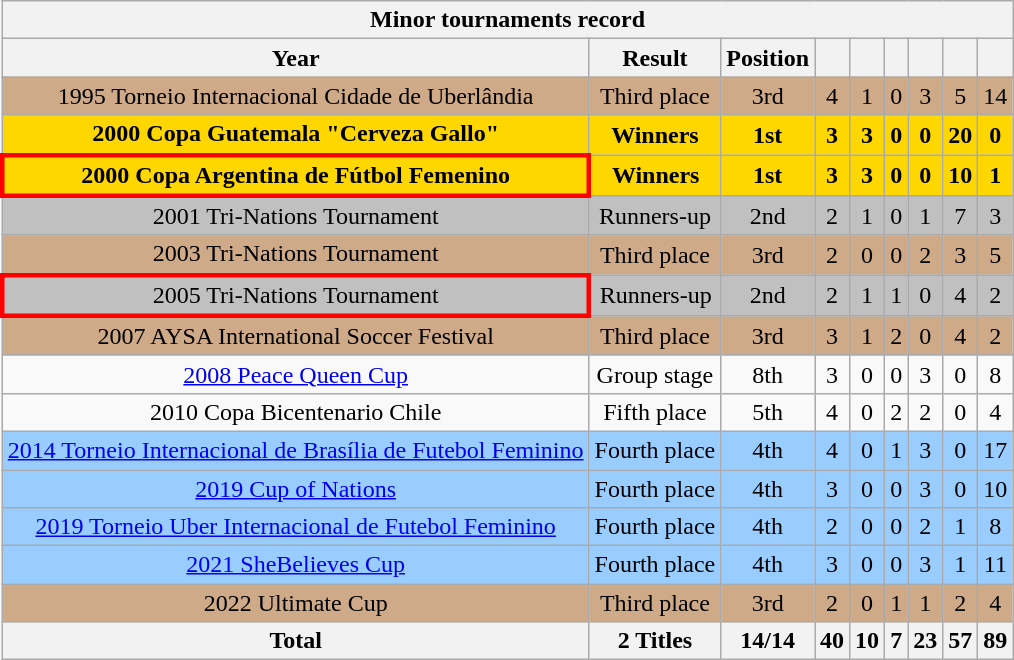<table class="wikitable"  style="text-align:center;">
<tr>
<th colspan=9>Minor tournaments record</th>
</tr>
<tr>
<th>Year</th>
<th>Result</th>
<th>Position</th>
<th></th>
<th></th>
<th></th>
<th></th>
<th></th>
<th></th>
</tr>
<tr style="background:#cfaa88;">
<td> 1995 Torneio Internacional Cidade de Uberlândia</td>
<td>Third place</td>
<td>3rd</td>
<td>4</td>
<td>1</td>
<td>0</td>
<td>3</td>
<td>5</td>
<td>14</td>
</tr>
<tr bgcolor=gold>
<td> <strong>2000 Copa Guatemala "Cerveza Gallo"</strong></td>
<td><strong>Winners</strong></td>
<td><strong>1st</strong></td>
<td><strong>3</strong></td>
<td><strong>3</strong></td>
<td><strong>0</strong></td>
<td><strong>0</strong></td>
<td><strong>20</strong></td>
<td><strong>0</strong></td>
</tr>
<tr bgcolor=gold>
<td style="border: 3px solid red"> <strong>2000 Copa Argentina de Fútbol Femenino</strong></td>
<td><strong>Winners</strong></td>
<td><strong>1st</strong></td>
<td><strong>3</strong></td>
<td><strong>3</strong></td>
<td><strong>0</strong></td>
<td><strong>0</strong></td>
<td><strong>10</strong></td>
<td><strong>1</strong></td>
</tr>
<tr bgcolor=silver>
<td> 2001 Tri-Nations Tournament</td>
<td>Runners-up</td>
<td>2nd</td>
<td>2</td>
<td>1</td>
<td>0</td>
<td>1</td>
<td>7</td>
<td>3</td>
</tr>
<tr style="background:#cfaa88;">
<td> 2003 Tri-Nations Tournament</td>
<td>Third place</td>
<td>3rd</td>
<td>2</td>
<td>0</td>
<td>0</td>
<td>2</td>
<td>3</td>
<td>5</td>
</tr>
<tr bgcolor=silver>
<td style="border: 3px solid red"> 2005 Tri-Nations Tournament</td>
<td>Runners-up</td>
<td>2nd</td>
<td>2</td>
<td>1</td>
<td>1</td>
<td>0</td>
<td>4</td>
<td>2</td>
</tr>
<tr style="background:#cfaa88;">
<td> 2007 AYSA International Soccer Festival</td>
<td>Third place</td>
<td>3rd</td>
<td>3</td>
<td>1</td>
<td>2</td>
<td>0</td>
<td>4</td>
<td>2</td>
</tr>
<tr>
<td> <a href='#'>2008 Peace Queen Cup</a></td>
<td>Group stage</td>
<td>8th</td>
<td>3</td>
<td>0</td>
<td>0</td>
<td>3</td>
<td>0</td>
<td>8</td>
</tr>
<tr>
<td> 2010 Copa Bicentenario Chile</td>
<td>Fifth place</td>
<td>5th</td>
<td>4</td>
<td>0</td>
<td>2</td>
<td>2</td>
<td>0</td>
<td>4</td>
</tr>
<tr style="background:#9acdff;">
<td> <a href='#'>2014 Torneio Internacional de Brasília de Futebol Feminino</a></td>
<td>Fourth place</td>
<td>4th</td>
<td>4</td>
<td>0</td>
<td>1</td>
<td>3</td>
<td>0</td>
<td>17</td>
</tr>
<tr style="background:#9acdff;">
<td> <a href='#'>2019 Cup of Nations</a></td>
<td>Fourth place</td>
<td>4th</td>
<td>3</td>
<td>0</td>
<td>0</td>
<td>3</td>
<td>0</td>
<td>10</td>
</tr>
<tr style="background:#9acdff;">
<td> <a href='#'>2019 Torneio Uber Internacional de Futebol Feminino</a></td>
<td>Fourth place</td>
<td>4th</td>
<td>2</td>
<td>0</td>
<td>0</td>
<td>2</td>
<td>1</td>
<td>8</td>
</tr>
<tr style="background:#9acdff;">
<td> <a href='#'>2021 SheBelieves Cup</a></td>
<td>Fourth place</td>
<td>4th</td>
<td>3</td>
<td>0</td>
<td>0</td>
<td>3</td>
<td>1</td>
<td>11</td>
</tr>
<tr style="background:#cfaa88;">
<td> 2022 Ultimate Cup</td>
<td>Third place</td>
<td>3rd</td>
<td>2</td>
<td>0</td>
<td>1</td>
<td>1</td>
<td>2</td>
<td>4</td>
</tr>
<tr>
<th>Total</th>
<th>2 Titles</th>
<th>14/14</th>
<th>40</th>
<th>10</th>
<th>7</th>
<th>23</th>
<th>57</th>
<th>89</th>
</tr>
</table>
